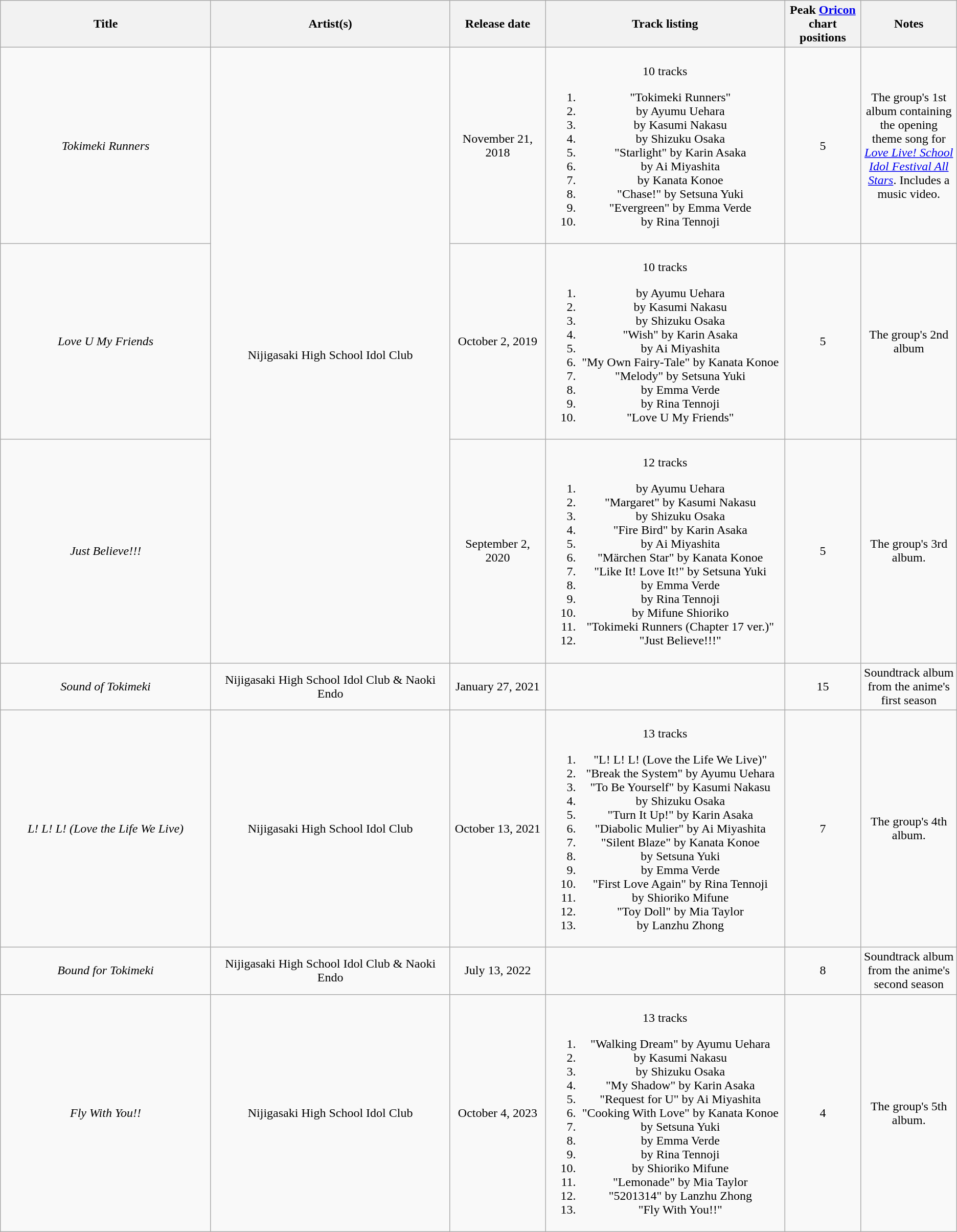<table class="wikitable" style="text-align:center;">
<tr>
<th scope="col" rowspan="1">Title</th>
<th scope="col" rowspan="1" width="25%">Artist(s)</th>
<th scope="col" colspan="1" width="10%">Release date</th>
<th scope="col" colspan="1" width="25%">Track listing</th>
<th scope="col" rowspan="1" width="8%">Peak <a href='#'>Oricon</a><br>chart positions<br></th>
<th scope="col" rowspan="1" width="10%">Notes</th>
</tr>
<tr>
<td><em>Tokimeki Runners</em></td>
<td rowspan="3">Nijigasaki High School Idol Club</td>
<td>November 21, 2018</td>
<td style="width:17em"><br>10 tracks<ol><li>"Tokimeki Runners"</li><li> by Ayumu Uehara</li><li> by Kasumi Nakasu</li><li> by Shizuku Osaka</li><li>"Starlight" by Karin Asaka</li><li> by Ai Miyashita</li><li> by Kanata Konoe</li><li>"Chase!" by Setsuna Yuki</li><li>"Evergreen" by Emma Verde</li><li> by Rina Tennoji</li></ol></td>
<td>5</td>
<td>The group's 1st album containing the opening theme song for <em><a href='#'>Love Live! School Idol Festival All Stars</a></em>. Includes a music video.</td>
</tr>
<tr>
<td><em>Love U My Friends</em></td>
<td>October 2, 2019</td>
<td style="width:17em"><br>10 tracks<ol><li> by Ayumu Uehara</li><li> by Kasumi Nakasu</li><li> by Shizuku Osaka</li><li>"Wish" by Karin Asaka</li><li> by Ai Miyashita</li><li>"My Own Fairy-Tale" by Kanata Konoe</li><li>"Melody" by Setsuna Yuki</li><li> by Emma Verde</li><li> by Rina Tennoji</li><li>"Love U My Friends"</li></ol></td>
<td>5</td>
<td>The group's 2nd album</td>
</tr>
<tr>
<td><em>Just Believe!!!</em></td>
<td>September 2, 2020</td>
<td><br>12 tracks<ol><li> by Ayumu Uehara</li><li>"Margaret" by Kasumi Nakasu</li><li> by Shizuku Osaka</li><li>"Fire Bird" by Karin Asaka</li><li> by Ai Miyashita</li><li>"Märchen Star" by Kanata Konoe</li><li>"Like It! Love It!" by Setsuna Yuki</li><li> by Emma Verde</li><li> by Rina Tennoji</li><li> by Mifune Shioriko</li><li>"Tokimeki Runners (Chapter 17 ver.)"</li><li>"Just Believe!!!"</li></ol></td>
<td>5</td>
<td>The group's 3rd album.</td>
</tr>
<tr>
<td><em>Sound of Tokimeki</em></td>
<td>Nijigasaki High School Idol Club & Naoki Endo</td>
<td>January 27, 2021</td>
<td></td>
<td>15</td>
<td>Soundtrack album from the anime's first season</td>
</tr>
<tr>
<td><em>L! L! L! (Love the Life We Live)</em></td>
<td>Nijigasaki High School Idol Club</td>
<td>October 13, 2021</td>
<td><br>13 tracks<ol><li>"L! L! L! (Love the Life We Live)"</li><li>"Break the System" by Ayumu Uehara</li><li>"To Be Yourself" by Kasumi Nakasu</li><li> by Shizuku Osaka</li><li>"Turn It Up!" by Karin Asaka</li><li>"Diabolic Mulier" by Ai Miyashita</li><li>"Silent Blaze" by Kanata Konoe</li><li> by Setsuna Yuki</li><li> by Emma Verde</li><li>"First Love Again" by Rina Tennoji</li><li> by Shioriko Mifune</li><li>"Toy Doll" by Mia Taylor</li><li> by Lanzhu Zhong</li></ol></td>
<td>7</td>
<td>The group's 4th album.</td>
</tr>
<tr>
<td><em>Bound for Tokimeki</em></td>
<td>Nijigasaki High School Idol Club & Naoki Endo</td>
<td>July 13, 2022</td>
<td></td>
<td>8</td>
<td>Soundtrack album from the anime's second season</td>
</tr>
<tr>
<td><em>Fly With You!!</em></td>
<td>Nijigasaki High School Idol Club</td>
<td>October 4, 2023</td>
<td><br>13 tracks<ol><li>"Walking Dream" by Ayumu Uehara</li><li> by Kasumi Nakasu</li><li> by Shizuku Osaka</li><li>"My Shadow" by Karin Asaka</li><li>"Request for U" by Ai Miyashita</li><li>"Cooking With Love" by Kanata Konoe</li><li> by Setsuna Yuki</li><li> by Emma Verde</li><li> by Rina Tennoji</li><li> by Shioriko Mifune</li><li>"Lemonade" by Mia Taylor</li><li>"5201314" by Lanzhu Zhong</li><li>"Fly With You!!"</li></ol></td>
<td>4</td>
<td>The group's 5th album.</td>
</tr>
</table>
